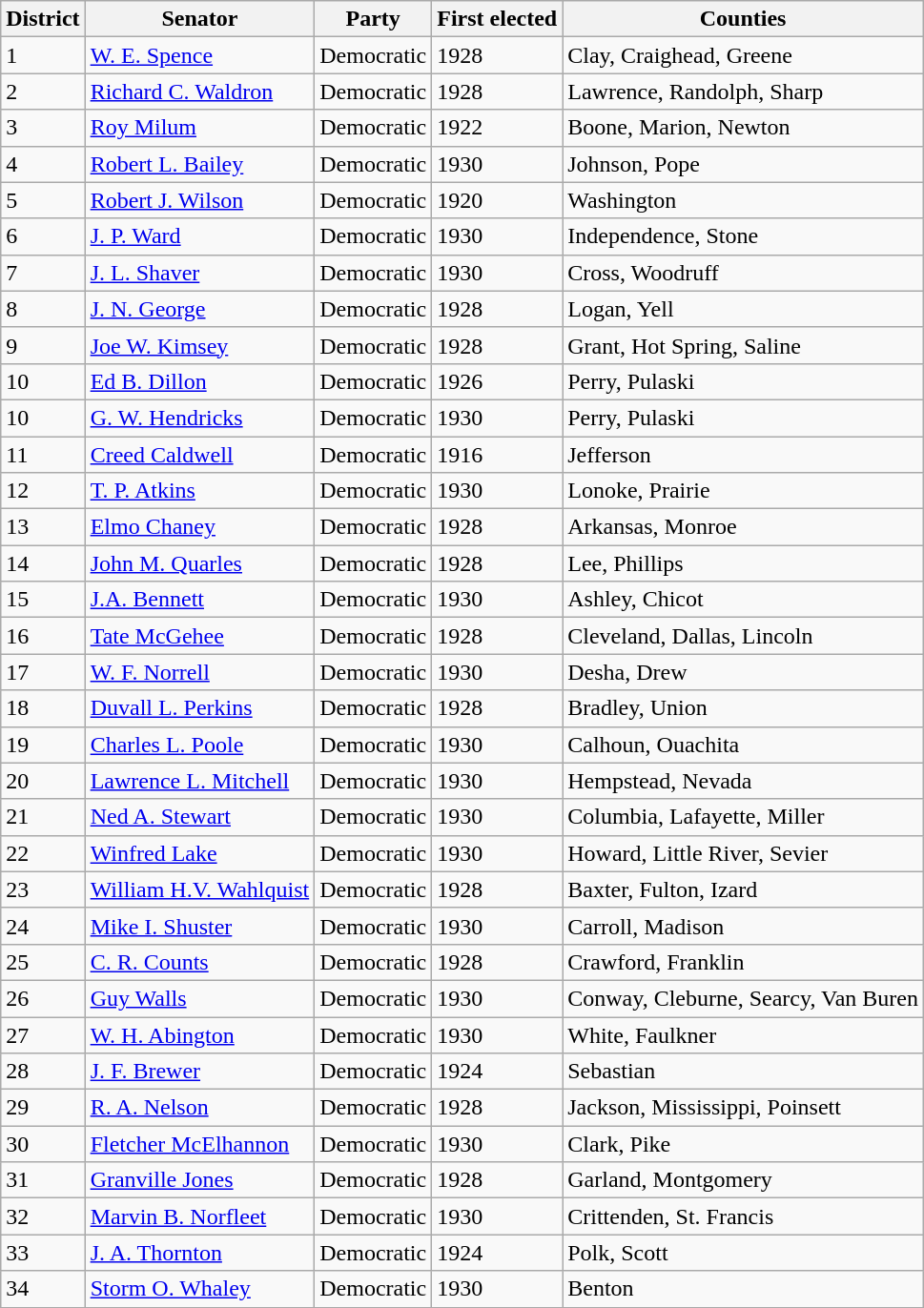<table class="wikitable sortable">
<tr>
<th>District</th>
<th>Senator</th>
<th>Party</th>
<th>First elected</th>
<th>Counties</th>
</tr>
<tr>
<td>1</td>
<td><a href='#'>W. E. Spence</a></td>
<td>Democratic</td>
<td>1928</td>
<td>Clay, Craighead, Greene</td>
</tr>
<tr>
<td>2</td>
<td><a href='#'>Richard C. Waldron</a></td>
<td>Democratic</td>
<td>1928</td>
<td>Lawrence, Randolph, Sharp</td>
</tr>
<tr>
<td>3</td>
<td><a href='#'>Roy Milum</a></td>
<td>Democratic</td>
<td>1922</td>
<td>Boone, Marion, Newton</td>
</tr>
<tr>
<td>4</td>
<td><a href='#'>Robert L. Bailey</a></td>
<td>Democratic</td>
<td>1930</td>
<td>Johnson, Pope</td>
</tr>
<tr>
<td>5</td>
<td><a href='#'>Robert J. Wilson</a></td>
<td>Democratic</td>
<td>1920</td>
<td>Washington</td>
</tr>
<tr>
<td>6</td>
<td><a href='#'>J. P. Ward</a></td>
<td>Democratic</td>
<td>1930</td>
<td>Independence, Stone</td>
</tr>
<tr>
<td>7</td>
<td><a href='#'>J. L. Shaver</a></td>
<td>Democratic</td>
<td>1930</td>
<td>Cross, Woodruff</td>
</tr>
<tr>
<td>8</td>
<td><a href='#'>J. N. George</a></td>
<td>Democratic</td>
<td>1928</td>
<td>Logan, Yell</td>
</tr>
<tr>
<td>9</td>
<td><a href='#'>Joe W. Kimsey</a></td>
<td>Democratic</td>
<td>1928</td>
<td>Grant, Hot Spring, Saline</td>
</tr>
<tr>
<td>10</td>
<td><a href='#'>Ed B. Dillon</a></td>
<td>Democratic</td>
<td>1926</td>
<td>Perry, Pulaski</td>
</tr>
<tr>
<td>10</td>
<td><a href='#'>G. W. Hendricks</a></td>
<td>Democratic</td>
<td>1930</td>
<td>Perry, Pulaski</td>
</tr>
<tr>
<td>11</td>
<td><a href='#'>Creed Caldwell</a></td>
<td>Democratic</td>
<td>1916</td>
<td>Jefferson</td>
</tr>
<tr>
<td>12</td>
<td><a href='#'>T. P. Atkins</a></td>
<td>Democratic</td>
<td>1930</td>
<td>Lonoke, Prairie</td>
</tr>
<tr>
<td>13</td>
<td><a href='#'>Elmo Chaney</a></td>
<td>Democratic</td>
<td>1928</td>
<td>Arkansas, Monroe</td>
</tr>
<tr>
<td>14</td>
<td><a href='#'>John M. Quarles</a></td>
<td>Democratic</td>
<td>1928</td>
<td>Lee, Phillips</td>
</tr>
<tr>
<td>15</td>
<td><a href='#'>J.A. Bennett</a></td>
<td>Democratic</td>
<td>1930</td>
<td>Ashley, Chicot</td>
</tr>
<tr>
<td>16</td>
<td><a href='#'>Tate McGehee</a></td>
<td>Democratic</td>
<td>1928</td>
<td>Cleveland, Dallas, Lincoln</td>
</tr>
<tr>
<td>17</td>
<td><a href='#'>W. F. Norrell</a></td>
<td>Democratic</td>
<td>1930</td>
<td>Desha, Drew</td>
</tr>
<tr>
<td>18</td>
<td><a href='#'>Duvall L. Perkins</a></td>
<td>Democratic</td>
<td>1928</td>
<td>Bradley, Union</td>
</tr>
<tr>
<td>19</td>
<td><a href='#'>Charles L. Poole</a></td>
<td>Democratic</td>
<td>1930</td>
<td>Calhoun, Ouachita</td>
</tr>
<tr>
<td>20</td>
<td><a href='#'>Lawrence L. Mitchell</a></td>
<td>Democratic</td>
<td>1930</td>
<td>Hempstead, Nevada</td>
</tr>
<tr>
<td>21</td>
<td><a href='#'>Ned A. Stewart</a></td>
<td>Democratic</td>
<td>1930</td>
<td>Columbia, Lafayette, Miller</td>
</tr>
<tr>
<td>22</td>
<td><a href='#'>Winfred Lake</a></td>
<td>Democratic</td>
<td>1930</td>
<td>Howard, Little River, Sevier</td>
</tr>
<tr>
<td>23</td>
<td><a href='#'>William H.V. Wahlquist</a></td>
<td>Democratic</td>
<td>1928</td>
<td>Baxter, Fulton, Izard</td>
</tr>
<tr>
<td>24</td>
<td><a href='#'>Mike I. Shuster</a></td>
<td>Democratic</td>
<td>1930</td>
<td>Carroll, Madison</td>
</tr>
<tr>
<td>25</td>
<td><a href='#'>C. R. Counts</a></td>
<td>Democratic</td>
<td>1928</td>
<td>Crawford, Franklin</td>
</tr>
<tr>
<td>26</td>
<td><a href='#'>Guy Walls</a></td>
<td>Democratic</td>
<td>1930</td>
<td>Conway, Cleburne, Searcy, Van Buren</td>
</tr>
<tr>
<td>27</td>
<td><a href='#'>W. H. Abington</a></td>
<td>Democratic</td>
<td>1930</td>
<td>White, Faulkner</td>
</tr>
<tr>
<td>28</td>
<td><a href='#'>J. F. Brewer</a></td>
<td>Democratic</td>
<td>1924</td>
<td>Sebastian</td>
</tr>
<tr>
<td>29</td>
<td><a href='#'>R. A. Nelson</a></td>
<td>Democratic</td>
<td>1928</td>
<td>Jackson, Mississippi, Poinsett</td>
</tr>
<tr>
<td>30</td>
<td><a href='#'>Fletcher McElhannon</a></td>
<td>Democratic</td>
<td>1930</td>
<td>Clark, Pike</td>
</tr>
<tr>
<td>31</td>
<td><a href='#'>Granville Jones</a></td>
<td>Democratic</td>
<td>1928</td>
<td>Garland, Montgomery</td>
</tr>
<tr>
<td>32</td>
<td><a href='#'>Marvin B. Norfleet</a></td>
<td>Democratic</td>
<td>1930</td>
<td>Crittenden, St. Francis</td>
</tr>
<tr>
<td>33</td>
<td><a href='#'>J. A. Thornton</a></td>
<td>Democratic</td>
<td>1924</td>
<td>Polk, Scott</td>
</tr>
<tr>
<td>34</td>
<td><a href='#'>Storm O. Whaley</a></td>
<td>Democratic</td>
<td>1930</td>
<td>Benton</td>
</tr>
</table>
